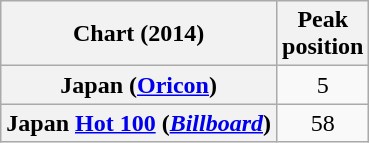<table class="wikitable sortable plainrowheaders" style="text-align:center">
<tr>
<th scope="col">Chart (2014)</th>
<th scope="col">Peak<br>position</th>
</tr>
<tr>
<th scope="row">Japan (<a href='#'>Oricon</a>)</th>
<td>5</td>
</tr>
<tr>
<th scope="row">Japan <a href='#'>Hot 100</a> (<em><a href='#'>Billboard</a></em>)</th>
<td>58</td>
</tr>
</table>
